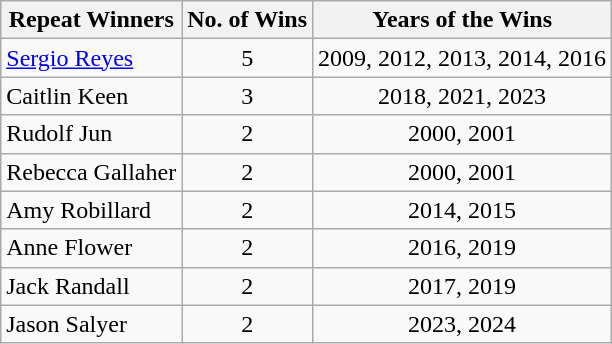<table class="wikitable">
<tr>
<th>Repeat Winners</th>
<th>No. of Wins</th>
<th>Years of the Wins</th>
</tr>
<tr>
<td><a href='#'>Sergio Reyes</a></td>
<td style="text-align:center">5</td>
<td style="text-align:center">2009, 2012, 2013, 2014, 2016</td>
</tr>
<tr>
<td>Caitlin Keen</td>
<td style="text-align:center">3</td>
<td style="text-align:center">2018, 2021, 2023</td>
</tr>
<tr>
<td>Rudolf Jun</td>
<td style="text-align:center">2</td>
<td style="text-align:center">2000, 2001</td>
</tr>
<tr>
<td>Rebecca Gallaher</td>
<td style="text-align:center">2</td>
<td style="text-align:center">2000, 2001</td>
</tr>
<tr>
<td>Amy Robillard</td>
<td style="text-align:center">2</td>
<td style="text-align:center">2014, 2015</td>
</tr>
<tr>
<td>Anne Flower</td>
<td style="text-align:center">2</td>
<td style="text-align:center">2016, 2019</td>
</tr>
<tr>
<td>Jack Randall</td>
<td style="text-align:center">2</td>
<td style="text-align:center">2017, 2019</td>
</tr>
<tr>
<td>Jason Salyer</td>
<td style="text-align:center">2</td>
<td style="text-align:center">2023, 2024</td>
</tr>
</table>
